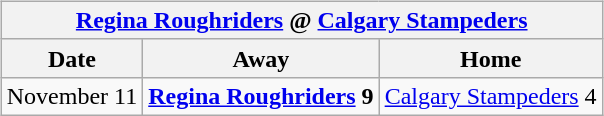<table cellspacing="10">
<tr>
<td valign="top"><br><table class="wikitable">
<tr>
<th colspan="4"><a href='#'>Regina Roughriders</a> @ <a href='#'>Calgary Stampeders</a></th>
</tr>
<tr>
<th>Date</th>
<th>Away</th>
<th>Home</th>
</tr>
<tr>
<td>November 11</td>
<td><strong><a href='#'>Regina Roughriders</a> 9</strong></td>
<td><a href='#'>Calgary Stampeders</a> 4</td>
</tr>
</table>
</td>
</tr>
</table>
